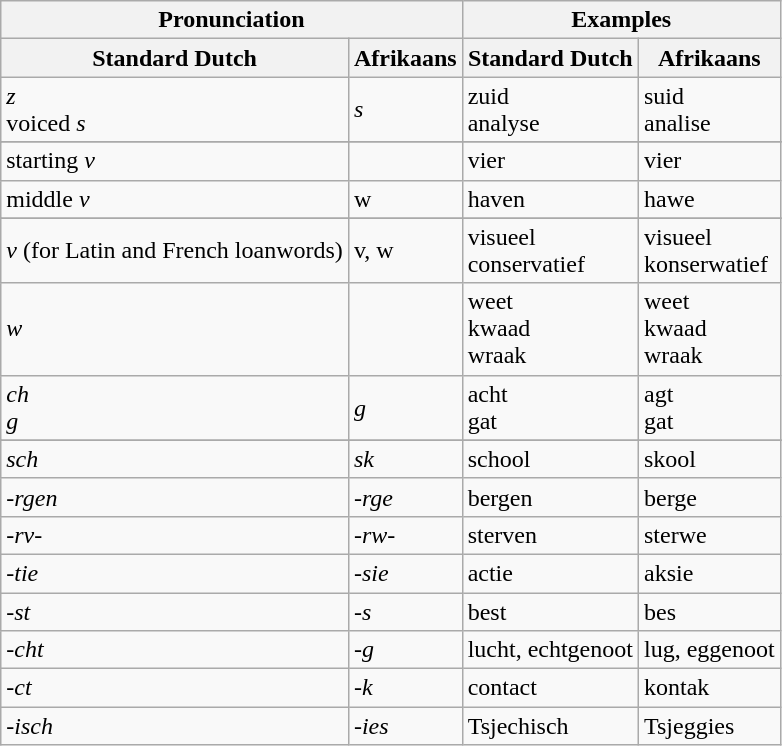<table class="wikitable">
<tr>
<th colspan="2">Pronunciation</th>
<th colspan="2">Examples</th>
</tr>
<tr>
<th>Standard Dutch</th>
<th>Afrikaans</th>
<th>Standard Dutch</th>
<th>Afrikaans</th>
</tr>
<tr>
<td><em>z</em> <br>voiced <em>s</em> </td>
<td><em>s</em> </td>
<td>zuid <br>analyse </td>
<td>suid <br>analise </td>
</tr>
<tr>
</tr>
<tr>
<td>starting <em>v</em> </td>
<td></td>
<td>vier </td>
<td>vier </td>
</tr>
<tr>
<td>middle <em>v</em> </td>
<td>w </td>
<td>haven </td>
<td>hawe </td>
</tr>
<tr>
</tr>
<tr>
<td><em>v</em> (for Latin and French loanwords) </td>
<td>v, w </td>
<td>visueel <br>conservatief </td>
<td>visueel <br>konserwatief </td>
</tr>
<tr>
<td><em>w</em> </td>
<td></td>
<td>weet <br>kwaad <br>wraak </td>
<td>weet <br>kwaad <br>wraak </td>
</tr>
<tr>
<td><em>ch</em> <br><em>g</em> </td>
<td><em>g</em> </td>
<td>acht <br>gat </td>
<td>agt <br>gat </td>
</tr>
<tr>
</tr>
<tr>
<td><em>sch</em> </td>
<td><em>sk</em> </td>
<td>school </td>
<td>skool </td>
</tr>
<tr>
<td><em>-rgen</em> </td>
<td><em>-rge</em> </td>
<td>bergen </td>
<td>berge </td>
</tr>
<tr>
<td><em>-rv-</em> </td>
<td><em>-rw-</em> </td>
<td>sterven </td>
<td>sterwe </td>
</tr>
<tr>
<td><em>-tie</em> </td>
<td><em>-sie</em> </td>
<td>actie </td>
<td>aksie </td>
</tr>
<tr>
<td><em>-st</em> </td>
<td><em>-s</em> </td>
<td>best </td>
<td>bes </td>
</tr>
<tr>
<td><em>-cht</em> </td>
<td><em>-g</em> </td>
<td>lucht, echtgenoot </td>
<td>lug, eggenoot </td>
</tr>
<tr>
<td><em>-ct</em> </td>
<td><em>-k</em> </td>
<td>contact </td>
<td>kontak </td>
</tr>
<tr>
<td><em>-isch</em> </td>
<td><em>-ies</em> </td>
<td>Tsjechisch </td>
<td>Tsjeggies </td>
</tr>
</table>
